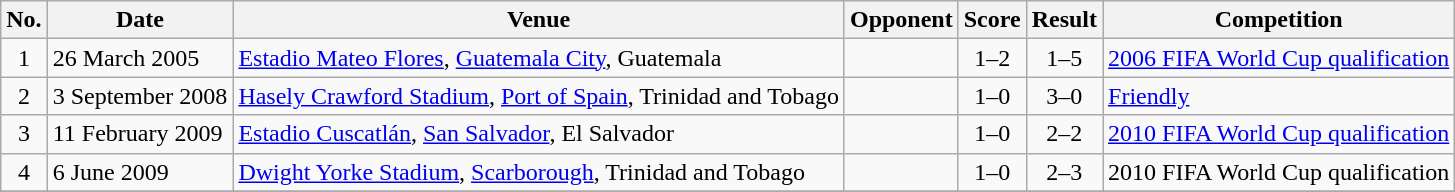<table class="wikitable sortable">
<tr>
<th scope="col">No.</th>
<th scope="col">Date</th>
<th scope="col">Venue</th>
<th scope="col">Opponent</th>
<th scope="col">Score</th>
<th scope="col">Result</th>
<th scope="col">Competition</th>
</tr>
<tr>
<td align="center">1</td>
<td>26 March 2005</td>
<td><a href='#'>Estadio Mateo Flores</a>, <a href='#'>Guatemala City</a>, Guatemala</td>
<td></td>
<td align="center">1–2</td>
<td align="center">1–5</td>
<td><a href='#'>2006 FIFA World Cup qualification</a></td>
</tr>
<tr>
<td align="center">2</td>
<td>3 September 2008</td>
<td><a href='#'>Hasely Crawford Stadium</a>, <a href='#'>Port of Spain</a>, Trinidad and Tobago</td>
<td></td>
<td align="center">1–0</td>
<td align="center">3–0</td>
<td><a href='#'>Friendly</a></td>
</tr>
<tr>
<td align="center">3</td>
<td>11 February 2009</td>
<td><a href='#'>Estadio Cuscatlán</a>, <a href='#'>San Salvador</a>, El Salvador</td>
<td></td>
<td align="center">1–0</td>
<td align="center">2–2</td>
<td><a href='#'>2010 FIFA World Cup qualification</a></td>
</tr>
<tr>
<td align="center">4</td>
<td>6 June 2009</td>
<td><a href='#'>Dwight Yorke Stadium</a>, <a href='#'>Scarborough</a>, Trinidad and Tobago</td>
<td></td>
<td align="center">1–0</td>
<td align="center">2–3</td>
<td>2010 FIFA World Cup qualification</td>
</tr>
<tr>
</tr>
</table>
